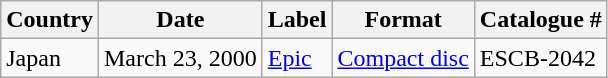<table class="wikitable">
<tr>
<th>Country</th>
<th>Date</th>
<th>Label</th>
<th>Format</th>
<th>Catalogue #</th>
</tr>
<tr>
<td>Japan</td>
<td>March 23, 2000</td>
<td><a href='#'>Epic</a></td>
<td><a href='#'>Compact disc</a></td>
<td>ESCB-2042</td>
</tr>
</table>
